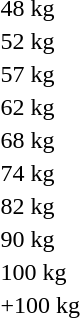<table>
<tr>
<td>48 kg</td>
<td></td>
<td></td>
<td></td>
</tr>
<tr>
<td>52 kg</td>
<td></td>
<td></td>
<td></td>
</tr>
<tr>
<td>57 kg</td>
<td></td>
<td></td>
<td></td>
</tr>
<tr>
<td>62 kg</td>
<td></td>
<td></td>
<td></td>
</tr>
<tr>
<td>68 kg</td>
<td></td>
<td></td>
<td></td>
</tr>
<tr>
<td>74 kg</td>
<td></td>
<td></td>
<td></td>
</tr>
<tr>
<td>82 kg</td>
<td></td>
<td></td>
<td></td>
</tr>
<tr>
<td>90 kg</td>
<td></td>
<td></td>
<td></td>
</tr>
<tr>
<td>100 kg</td>
<td></td>
<td></td>
<td></td>
</tr>
<tr>
<td>+100 kg</td>
<td></td>
<td></td>
<td></td>
</tr>
</table>
